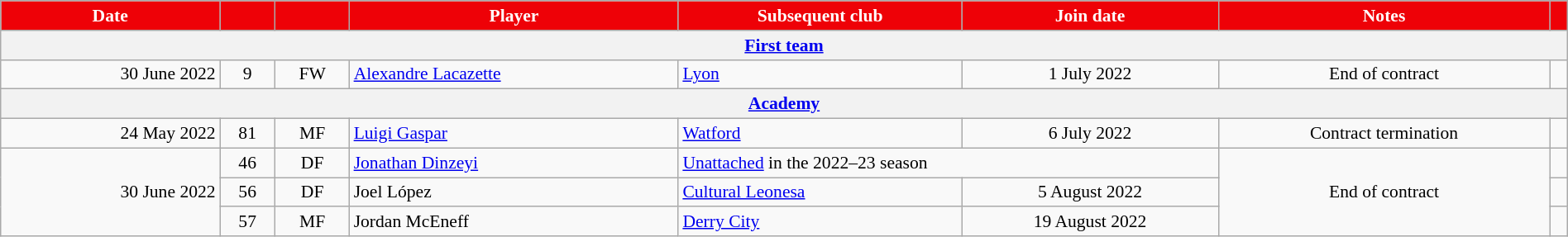<table class="wikitable sortable" style="text-align:center; font-size:90%; width:100%;">
<tr>
<th style="background-color:#ee0107; color:#ffffff;">Date</th>
<th style="background-color:#ee0107; color:#ffffff;"></th>
<th style="background-color:#ee0107; color:#ffffff;"></th>
<th style="background-color:#ee0107; color:#ffffff;">Player</th>
<th style="background-color:#ee0107; color:#ffffff;">Subsequent club</th>
<th style="background-color:#ee0107; color:#ffffff;">Join date</th>
<th style="background-color:#ee0107; color:#ffffff;">Notes</th>
<th style="background-color:#ee0107; color:#ffffff;" class="unsortable"></th>
</tr>
<tr>
<th colspan="8"><a href='#'>First team</a></th>
</tr>
<tr>
<td style="text-align:right;">30 June 2022</td>
<td>9</td>
<td>FW</td>
<td style="text-align:left;" data-sort-value="Laca"> <a href='#'>Alexandre Lacazette</a></td>
<td style="text-align:left;"> <a href='#'>Lyon</a></td>
<td>1 July 2022</td>
<td>End of contract</td>
<td></td>
</tr>
<tr>
<th colspan="8"><a href='#'>Academy</a></th>
</tr>
<tr>
<td style="text-align:right;">24 May 2022</td>
<td>81</td>
<td>MF</td>
<td style="text-align:left;" data-sort-value="Gasp"> <a href='#'>Luigi Gaspar</a></td>
<td style="text-align:left;"> <a href='#'>Watford</a></td>
<td>6 July 2022</td>
<td>Contract termination</td>
<td></td>
</tr>
<tr>
<td rowspan="3" style="text-align:right;">30 June 2022</td>
<td>46</td>
<td>DF</td>
<td style="text-align:left;" data-sort-value="Dinz"> <a href='#'>Jonathan Dinzeyi</a></td>
<td colspan="2" style="text-align:left;"><a href='#'>Unattached</a> in the 2022–23 season</td>
<td rowspan="3">End of contract</td>
<td></td>
</tr>
<tr>
<td>56</td>
<td>DF</td>
<td style="text-align:left;" data-sort-value="Lope"> Joel López</td>
<td style="text-align:left;"> <a href='#'>Cultural Leonesa</a></td>
<td>5 August 2022</td>
<td></td>
</tr>
<tr>
<td>57</td>
<td>MF</td>
<td style="text-align:left;" data-sort-value="McEn"> Jordan McEneff</td>
<td style="text-align:left;"> <a href='#'>Derry City</a></td>
<td>19 August 2022</td>
<td></td>
</tr>
</table>
